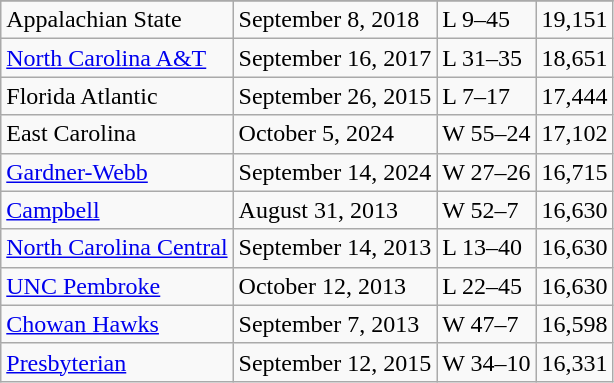<table class="wikitable">
<tr>
</tr>
<tr>
<td>Appalachian State</td>
<td>September 8, 2018</td>
<td>L 9–45</td>
<td>19,151</td>
</tr>
<tr>
<td><a href='#'>North Carolina A&T</a></td>
<td>September 16, 2017</td>
<td>L 31–35</td>
<td>18,651</td>
</tr>
<tr>
<td>Florida Atlantic</td>
<td>September 26, 2015</td>
<td>L 7–17</td>
<td>17,444</td>
</tr>
<tr>
<td>East Carolina</td>
<td>October 5, 2024</td>
<td>W 55–24</td>
<td>17,102</td>
</tr>
<tr>
<td><a href='#'>Gardner-Webb</a></td>
<td>September 14, 2024</td>
<td>W 27–26</td>
<td>16,715</td>
</tr>
<tr>
<td><a href='#'>Campbell</a></td>
<td>August 31, 2013</td>
<td>W 52–7</td>
<td>16,630</td>
</tr>
<tr>
<td><a href='#'>North Carolina Central</a></td>
<td>September 14, 2013</td>
<td>L 13–40</td>
<td>16,630</td>
</tr>
<tr>
<td><a href='#'>UNC Pembroke</a></td>
<td>October 12, 2013</td>
<td>L 22–45</td>
<td>16,630</td>
</tr>
<tr>
<td><a href='#'>Chowan Hawks</a></td>
<td>September 7, 2013</td>
<td>W 47–7</td>
<td>16,598</td>
</tr>
<tr>
<td><a href='#'>Presbyterian</a></td>
<td>September 12, 2015</td>
<td>W 34–10</td>
<td>16,331</td>
</tr>
</table>
